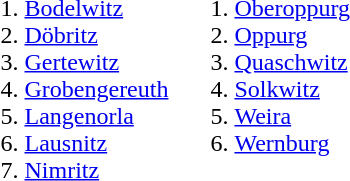<table>
<tr>
<td><br><ol><li><a href='#'>Bodelwitz</a></li><li><a href='#'>Döbritz</a></li><li><a href='#'>Gertewitz</a></li><li><a href='#'>Grobengereuth</a></li><li><a href='#'>Langenorla</a></li><li><a href='#'>Lausnitz</a></li><li><a href='#'>Nimritz</a></li></ol></td>
<td valign=top><br><ol>
<li><a href='#'>Oberoppurg</a>
<li><a href='#'>Oppurg</a>
<li><a href='#'>Quaschwitz</a> 
<li><a href='#'>Solkwitz</a> 
<li><a href='#'>Weira</a> 
<li><a href='#'>Wernburg</a> 
</ol></td>
</tr>
</table>
